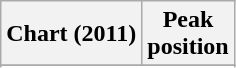<table class="sortable plainrowheaders wikitable">
<tr>
<th>Chart (2011)</th>
<th>Peak<br>position</th>
</tr>
<tr>
</tr>
<tr>
</tr>
<tr>
</tr>
</table>
